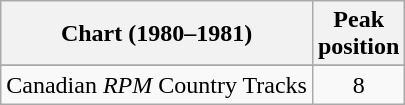<table class="wikitable sortable">
<tr>
<th align="left">Chart (1980–1981)</th>
<th align="center">Peak<br>position</th>
</tr>
<tr>
</tr>
<tr>
</tr>
<tr>
<td align="left">Canadian <em>RPM</em> Country Tracks</td>
<td align="center">8</td>
</tr>
</table>
